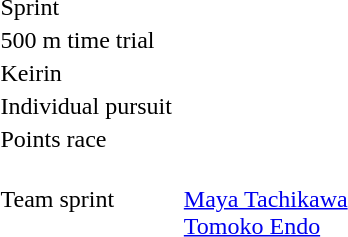<table>
<tr>
<td>Sprint</td>
<td></td>
<td></td>
<td></td>
</tr>
<tr>
<td>500 m time trial</td>
<td></td>
<td></td>
<td></td>
</tr>
<tr>
<td>Keirin</td>
<td></td>
<td></td>
<td></td>
</tr>
<tr>
<td>Individual pursuit</td>
<td></td>
<td></td>
<td></td>
</tr>
<tr>
<td>Points race</td>
<td></td>
<td></td>
<td></td>
</tr>
<tr>
<td>Team sprint</td>
<td valign=top></td>
<td><br><a href='#'>Maya Tachikawa</a><br><a href='#'>Tomoko Endo</a></td>
<td valign=top></td>
</tr>
</table>
